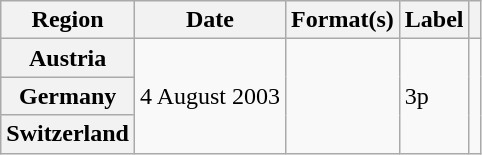<table class="wikitable plainrowheaders">
<tr>
<th scope="col">Region</th>
<th scope="col">Date</th>
<th scope="col">Format(s)</th>
<th scope="col">Label</th>
<th scope="col"></th>
</tr>
<tr>
<th scope="row">Austria</th>
<td rowspan="3">4 August 2003</td>
<td rowspan="3"></td>
<td rowspan="3">3p</td>
<td rowspan="3"></td>
</tr>
<tr>
<th scope="row">Germany</th>
</tr>
<tr>
<th scope="row">Switzerland</th>
</tr>
</table>
